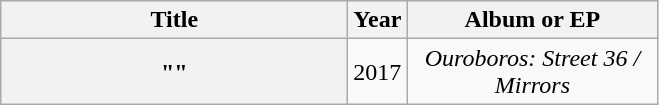<table class="wikitable plainrowheaders" style="text-align:center;">
<tr>
<th scope="col" style="width:14em;">Title</th>
<th scope="col" style="width:1em;">Year</th>
<th scope="col" style="width:10em;">Album or EP</th>
</tr>
<tr>
<th scope="row">""<br></th>
<td>2017</td>
<td><em>Ouroboros: Street 36 / Mirrors</em></td>
</tr>
</table>
